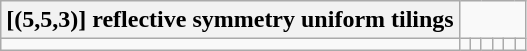<table class="wikitable collapsible collapsed">
<tr>
<th>[(5,5,3)] reflective symmetry uniform tilings</th>
</tr>
<tr>
<td></td>
<td></td>
<td></td>
<td></td>
<td></td>
<td></td>
<td></td>
</tr>
</table>
